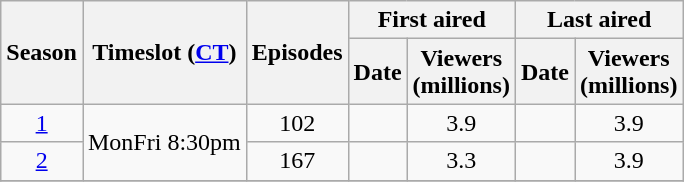<table class="wikitable" style="text-align: center">
<tr>
<th scope="col" rowspan="2">Season</th>
<th scope="col" rowspan="2">Timeslot (<a href='#'>CT</a>)</th>
<th scope="col" rowspan="2">Episodes</th>
<th scope="col" colspan="2">First aired</th>
<th scope="col" colspan="2">Last aired</th>
</tr>
<tr>
<th scope="col">Date</th>
<th scope="col">Viewers<br>(millions)</th>
<th scope="col">Date</th>
<th scope="col">Viewers<br>(millions)</th>
</tr>
<tr>
<td rowspan="1"><a href='#'>1</a></td>
<td rowspan="2">MonFri 8:30pm</td>
<td>102</td>
<td></td>
<td>3.9</td>
<td></td>
<td>3.9</td>
</tr>
<tr>
<td rowspan="1"><a href='#'>2</a></td>
<td>167</td>
<td></td>
<td>3.3</td>
<td></td>
<td>3.9</td>
</tr>
<tr>
</tr>
</table>
